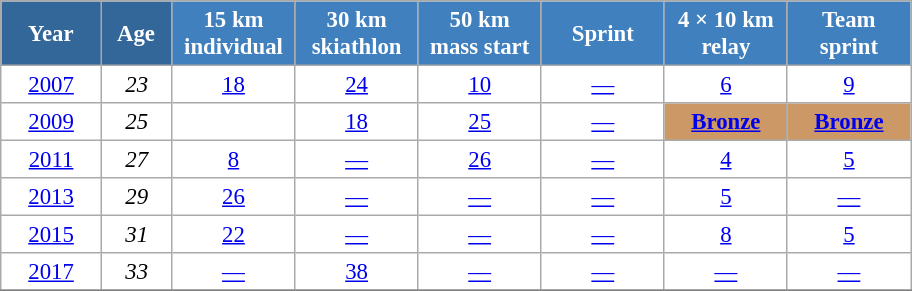<table class="wikitable" style="font-size:95%; text-align:center; border:grey solid 1px; border-collapse:collapse; background:#ffffff;">
<tr>
<th style="background-color:#369; color:white; width:60px;"> Year </th>
<th style="background-color:#369; color:white; width:40px;"> Age </th>
<th style="background-color:#4180be; color:white; width:75px;"> 15 km <br> individual </th>
<th style="background-color:#4180be; color:white; width:75px;"> 30 km <br> skiathlon </th>
<th style="background-color:#4180be; color:white; width:75px;"> 50 km <br> mass start </th>
<th style="background-color:#4180be; color:white; width:75px;"> Sprint </th>
<th style="background-color:#4180be; color:white; width:75px;"> 4 × 10 km <br> relay </th>
<th style="background-color:#4180be; color:white; width:75px;"> Team <br> sprint </th>
</tr>
<tr>
<td><a href='#'>2007</a></td>
<td><em>23</em></td>
<td><a href='#'>18</a></td>
<td><a href='#'>24</a></td>
<td><a href='#'>10</a></td>
<td><a href='#'>—</a></td>
<td><a href='#'>6</a></td>
<td><a href='#'>9</a></td>
</tr>
<tr>
<td><a href='#'>2009</a></td>
<td><em>25</em></td>
<td><a href='#'></a></td>
<td><a href='#'>18</a></td>
<td><a href='#'>25</a></td>
<td><a href='#'>—</a></td>
<td bgcolor="cc9966"><a href='#'><strong>Bronze</strong></a></td>
<td bgcolor="cc9966"><a href='#'><strong>Bronze</strong></a></td>
</tr>
<tr>
<td><a href='#'>2011</a></td>
<td><em>27</em></td>
<td><a href='#'>8</a></td>
<td><a href='#'>—</a></td>
<td><a href='#'>26</a></td>
<td><a href='#'>—</a></td>
<td><a href='#'>4</a></td>
<td><a href='#'>5</a></td>
</tr>
<tr>
<td><a href='#'>2013</a></td>
<td><em>29</em></td>
<td><a href='#'>26</a></td>
<td><a href='#'>—</a></td>
<td><a href='#'>—</a></td>
<td><a href='#'>—</a></td>
<td><a href='#'>5</a></td>
<td><a href='#'>—</a></td>
</tr>
<tr>
<td><a href='#'>2015</a></td>
<td><em>31</em></td>
<td><a href='#'>22</a></td>
<td><a href='#'>—</a></td>
<td><a href='#'>—</a></td>
<td><a href='#'>—</a></td>
<td><a href='#'>8</a></td>
<td><a href='#'>5</a></td>
</tr>
<tr>
<td><a href='#'>2017</a></td>
<td><em>33</em></td>
<td><a href='#'>—</a></td>
<td><a href='#'>38</a></td>
<td><a href='#'>—</a></td>
<td><a href='#'>—</a></td>
<td><a href='#'>—</a></td>
<td><a href='#'>—</a></td>
</tr>
<tr>
</tr>
</table>
